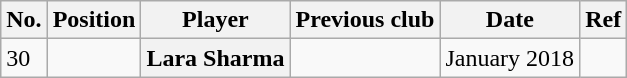<table class="wikitable plainrowheaders" style="text-align:center; text-align:left">
<tr>
<th>No.</th>
<th scope="col">Position</th>
<th scope="col">Player</th>
<th scope="col">Previous club</th>
<th scope="col">Date</th>
<th scope="col">Ref</th>
</tr>
<tr>
<td>30</td>
<td></td>
<th scope="row"> Lara Sharma</th>
<td></td>
<td>January 2018</td>
<td></td>
</tr>
</table>
